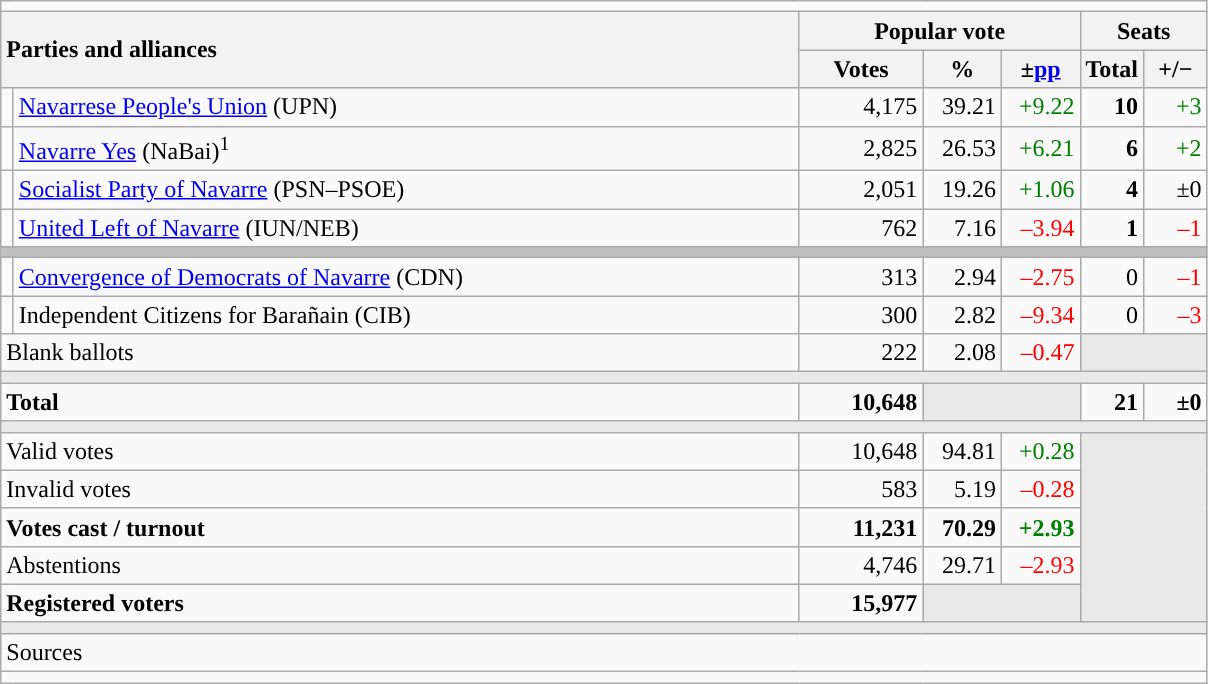<table class="wikitable" style="text-align:right;">
<tr>
<td colspan="7"></td>
</tr>
<tr>
<th style="text-align:left;" rowspan="2" colspan="2" width="525">Parties and alliances</th>
<th colspan="3">Popular vote</th>
<th colspan="2">Seats</th>
</tr>
<tr>
<th width="75">Votes</th>
<th width="45">%</th>
<th width="45">±<a href='#'>pp</a></th>
<th width="35">Total</th>
<th width="35">+/−</th>
</tr>
<tr>
<td width="1" style="color:inherit;background:"></td>
<td align="left"><a href='#'>Navarrese People's Union</a> (UPN)</td>
<td>4,175</td>
<td>39.21</td>
<td style="color:green;">+9.22</td>
<td><strong>10</strong></td>
<td style="color:green;">+3</td>
</tr>
<tr>
<td style="color:inherit;background:"></td>
<td align="left"><a href='#'>Navarre Yes</a> (NaBai)<sup>1</sup></td>
<td>2,825</td>
<td>26.53</td>
<td style="color:green;">+6.21</td>
<td><strong>6</strong></td>
<td style="color:green;">+2</td>
</tr>
<tr>
<td style="color:inherit;background:"></td>
<td align="left"><a href='#'>Socialist Party of Navarre</a> (PSN–PSOE)</td>
<td>2,051</td>
<td>19.26</td>
<td style="color:green;">+1.06</td>
<td><strong>4</strong></td>
<td>±0</td>
</tr>
<tr>
<td style="color:inherit;background:"></td>
<td align="left"><a href='#'>United Left of Navarre</a> (IUN/NEB)</td>
<td>762</td>
<td>7.16</td>
<td style="color:red;">–3.94</td>
<td><strong>1</strong></td>
<td style="color:red;">–1</td>
</tr>
<tr>
<td colspan="7" bgcolor="#C0C0C0"></td>
</tr>
<tr>
<td style="color:inherit;background:"></td>
<td align="left"><a href='#'>Convergence of Democrats of Navarre</a> (CDN)</td>
<td>313</td>
<td>2.94</td>
<td style="color:red;">–2.75</td>
<td>0</td>
<td style="color:red;">–1</td>
</tr>
<tr>
<td style="color:inherit;background:"></td>
<td align="left">Independent Citizens for Barañain (CIB)</td>
<td>300</td>
<td>2.82</td>
<td style="color:red;">–9.34</td>
<td>0</td>
<td style="color:red;">–3</td>
</tr>
<tr>
<td align="left" colspan="2">Blank ballots</td>
<td>222</td>
<td>2.08</td>
<td style="color:red;">–0.47</td>
<td bgcolor="#E9E9E9" colspan="2"></td>
</tr>
<tr>
<td colspan="7" bgcolor="#E9E9E9"></td>
</tr>
<tr style="font-weight:bold;">
<td align="left" colspan="2">Total</td>
<td>10,648</td>
<td bgcolor="#E9E9E9" colspan="2"></td>
<td>21</td>
<td>±0</td>
</tr>
<tr>
<td colspan="7" bgcolor="#E9E9E9"></td>
</tr>
<tr>
<td align="left" colspan="2">Valid votes</td>
<td>10,648</td>
<td>94.81</td>
<td style="color:green;">+0.28</td>
<td bgcolor="#E9E9E9" colspan="2" rowspan="5"></td>
</tr>
<tr>
<td align="left" colspan="2">Invalid votes</td>
<td>583</td>
<td>5.19</td>
<td style="color:red;">–0.28</td>
</tr>
<tr style="font-weight:bold;">
<td align="left" colspan="2">Votes cast / turnout</td>
<td>11,231</td>
<td>70.29</td>
<td style="color:green;">+2.93</td>
</tr>
<tr>
<td align="left" colspan="2">Abstentions</td>
<td>4,746</td>
<td>29.71</td>
<td style="color:red;">–2.93</td>
</tr>
<tr style="font-weight:bold;">
<td align="left" colspan="2">Registered voters</td>
<td>15,977</td>
<td bgcolor="#E9E9E9" colspan="2"></td>
</tr>
<tr>
<td colspan="7" bgcolor="#E9E9E9"></td>
</tr>
<tr>
<td align="left" colspan="7">Sources</td>
</tr>
<tr>
<td colspan="7" style="text-align:left; max-width:790px;"></td>
</tr>
</table>
